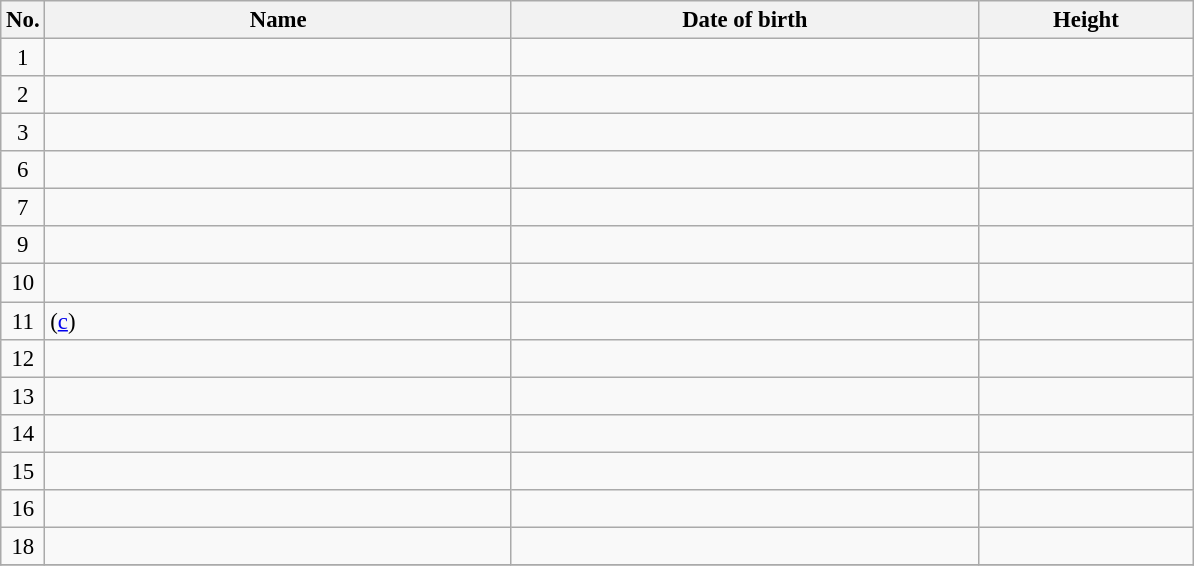<table class="wikitable sortable" style="font-size:95%; text-align:center;">
<tr>
<th>No.</th>
<th style="width:20em">Name</th>
<th style="width:20em">Date of birth</th>
<th style="width:9em">Height</th>
</tr>
<tr>
<td>1</td>
<td align=left> </td>
<td align=right></td>
<td></td>
</tr>
<tr>
<td>2</td>
<td align=left> </td>
<td align=right></td>
<td></td>
</tr>
<tr>
<td>3</td>
<td align=left> </td>
<td align=right></td>
<td></td>
</tr>
<tr>
<td>6</td>
<td align=left> </td>
<td align=right></td>
<td></td>
</tr>
<tr>
<td>7</td>
<td align=left> </td>
<td align=right></td>
<td></td>
</tr>
<tr>
<td>9</td>
<td align=left> </td>
<td align=right></td>
<td></td>
</tr>
<tr>
<td>10</td>
<td align=left> </td>
<td align=right></td>
<td></td>
</tr>
<tr>
<td>11</td>
<td align=left>  (<a href='#'>c</a>)</td>
<td align=right></td>
<td></td>
</tr>
<tr>
<td>12</td>
<td align=left> </td>
<td align=right></td>
<td></td>
</tr>
<tr>
<td>13</td>
<td align=left> </td>
<td align=right></td>
<td></td>
</tr>
<tr>
<td>14</td>
<td align=left> </td>
<td align=right></td>
<td></td>
</tr>
<tr>
<td>15</td>
<td align=left> <br></td>
<td align=right></td>
<td></td>
</tr>
<tr>
<td>16</td>
<td align=left> </td>
<td align=right></td>
<td></td>
</tr>
<tr>
<td>18</td>
<td align=left> </td>
<td align=right></td>
<td></td>
</tr>
<tr>
</tr>
</table>
